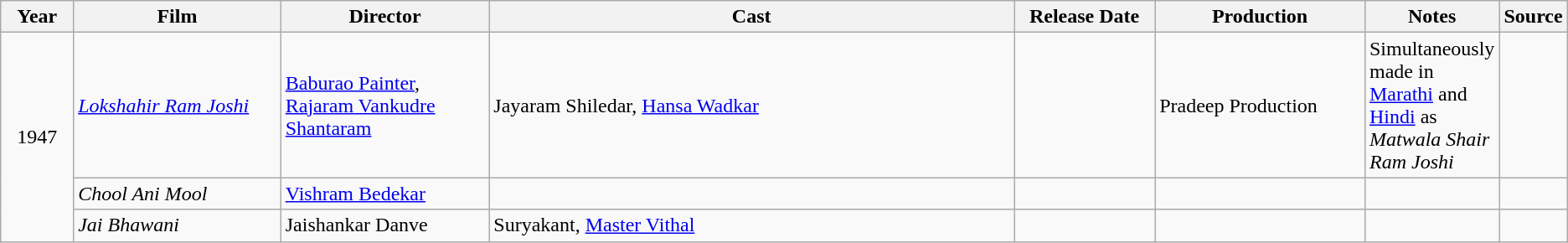<table class ="wikitable sortable collapsible">
<tr>
<th style="width: 05%;">Year</th>
<th style="width: 15%;">Film</th>
<th style="width: 15%;">Director</th>
<th style="width: 40%;" class="unsortable">Cast</th>
<th style="width: 10%;">Release Date</th>
<th style="width: 15%;" class="unsortable">Production</th>
<th style="width: 15%;" class="unsortable">Notes</th>
<th style="width: 15%;" class="unsortable">Source</th>
</tr>
<tr>
<td rowspan=3 align="center">1947</td>
<td><em><a href='#'>Lokshahir Ram Joshi</a></em></td>
<td><a href='#'>Baburao Painter</a>, <a href='#'>Rajaram Vankudre Shantaram</a></td>
<td>Jayaram Shiledar, <a href='#'>Hansa Wadkar</a></td>
<td></td>
<td>Pradeep Production</td>
<td>Simultaneously made in <a href='#'>Marathi</a> and <a href='#'>Hindi</a> as <em>Matwala Shair Ram Joshi</em></td>
<td></td>
</tr>
<tr>
<td><em>Chool Ani Mool</em></td>
<td><a href='#'>Vishram Bedekar</a></td>
<td></td>
<td></td>
<td></td>
<td></td>
<td></td>
</tr>
<tr>
<td><em>Jai Bhawani</em></td>
<td>Jaishankar Danve</td>
<td>Suryakant, <a href='#'>Master Vithal</a></td>
<td></td>
<td></td>
<td></td>
<td></td>
</tr>
</table>
